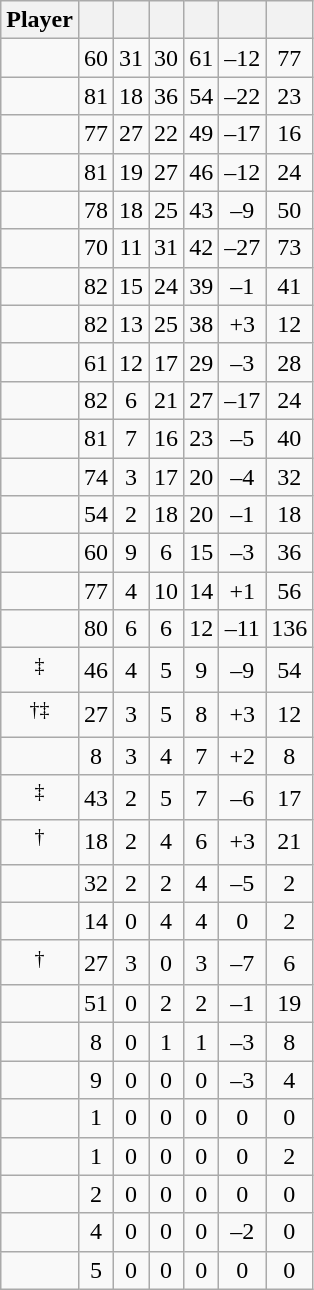<table class="wikitable sortable" style="text-align:center;">
<tr>
<th>Player</th>
<th></th>
<th></th>
<th></th>
<th></th>
<th data-sort-type="number"></th>
<th></th>
</tr>
<tr>
<td></td>
<td>60</td>
<td>31</td>
<td>30</td>
<td>61</td>
<td>–12</td>
<td>77</td>
</tr>
<tr>
<td></td>
<td>81</td>
<td>18</td>
<td>36</td>
<td>54</td>
<td>–22</td>
<td>23</td>
</tr>
<tr>
<td></td>
<td>77</td>
<td>27</td>
<td>22</td>
<td>49</td>
<td>–17</td>
<td>16</td>
</tr>
<tr>
<td></td>
<td>81</td>
<td>19</td>
<td>27</td>
<td>46</td>
<td>–12</td>
<td>24</td>
</tr>
<tr>
<td></td>
<td>78</td>
<td>18</td>
<td>25</td>
<td>43</td>
<td>–9</td>
<td>50</td>
</tr>
<tr>
<td></td>
<td>70</td>
<td>11</td>
<td>31</td>
<td>42</td>
<td>–27</td>
<td>73</td>
</tr>
<tr>
<td></td>
<td>82</td>
<td>15</td>
<td>24</td>
<td>39</td>
<td>–1</td>
<td>41</td>
</tr>
<tr>
<td></td>
<td>82</td>
<td>13</td>
<td>25</td>
<td>38</td>
<td>+3</td>
<td>12</td>
</tr>
<tr>
<td></td>
<td>61</td>
<td>12</td>
<td>17</td>
<td>29</td>
<td>–3</td>
<td>28</td>
</tr>
<tr>
<td></td>
<td>82</td>
<td>6</td>
<td>21</td>
<td>27</td>
<td>–17</td>
<td>24</td>
</tr>
<tr>
<td></td>
<td>81</td>
<td>7</td>
<td>16</td>
<td>23</td>
<td>–5</td>
<td>40</td>
</tr>
<tr>
<td></td>
<td>74</td>
<td>3</td>
<td>17</td>
<td>20</td>
<td>–4</td>
<td>32</td>
</tr>
<tr>
<td></td>
<td>54</td>
<td>2</td>
<td>18</td>
<td>20</td>
<td>–1</td>
<td>18</td>
</tr>
<tr>
<td></td>
<td>60</td>
<td>9</td>
<td>6</td>
<td>15</td>
<td>–3</td>
<td>36</td>
</tr>
<tr>
<td></td>
<td>77</td>
<td>4</td>
<td>10</td>
<td>14</td>
<td>+1</td>
<td>56</td>
</tr>
<tr>
<td></td>
<td>80</td>
<td>6</td>
<td>6</td>
<td>12</td>
<td>–11</td>
<td>136</td>
</tr>
<tr>
<td><sup>‡</sup></td>
<td>46</td>
<td>4</td>
<td>5</td>
<td>9</td>
<td>–9</td>
<td>54</td>
</tr>
<tr>
<td><sup>†‡</sup></td>
<td>27</td>
<td>3</td>
<td>5</td>
<td>8</td>
<td>+3</td>
<td>12</td>
</tr>
<tr>
<td></td>
<td>8</td>
<td>3</td>
<td>4</td>
<td>7</td>
<td>+2</td>
<td>8</td>
</tr>
<tr>
<td><sup>‡</sup></td>
<td>43</td>
<td>2</td>
<td>5</td>
<td>7</td>
<td>–6</td>
<td>17</td>
</tr>
<tr>
<td><sup>†</sup></td>
<td>18</td>
<td>2</td>
<td>4</td>
<td>6</td>
<td>+3</td>
<td>21</td>
</tr>
<tr>
<td></td>
<td>32</td>
<td>2</td>
<td>2</td>
<td>4</td>
<td>–5</td>
<td>2</td>
</tr>
<tr>
<td></td>
<td>14</td>
<td>0</td>
<td>4</td>
<td>4</td>
<td>0</td>
<td>2</td>
</tr>
<tr>
<td><sup>†</sup></td>
<td>27</td>
<td>3</td>
<td>0</td>
<td>3</td>
<td>–7</td>
<td>6</td>
</tr>
<tr>
<td></td>
<td>51</td>
<td>0</td>
<td>2</td>
<td>2</td>
<td>–1</td>
<td>19</td>
</tr>
<tr>
<td></td>
<td>8</td>
<td>0</td>
<td>1</td>
<td>1</td>
<td>–3</td>
<td>8</td>
</tr>
<tr>
<td></td>
<td>9</td>
<td>0</td>
<td>0</td>
<td>0</td>
<td>–3</td>
<td>4</td>
</tr>
<tr>
<td></td>
<td>1</td>
<td>0</td>
<td>0</td>
<td>0</td>
<td>0</td>
<td>0</td>
</tr>
<tr>
<td></td>
<td>1</td>
<td>0</td>
<td>0</td>
<td>0</td>
<td>0</td>
<td>2</td>
</tr>
<tr>
<td></td>
<td>2</td>
<td>0</td>
<td>0</td>
<td>0</td>
<td>0</td>
<td>0</td>
</tr>
<tr>
<td></td>
<td>4</td>
<td>0</td>
<td>0</td>
<td>0</td>
<td>–2</td>
<td>0</td>
</tr>
<tr>
<td></td>
<td>5</td>
<td>0</td>
<td>0</td>
<td>0</td>
<td>0</td>
<td>0</td>
</tr>
</table>
